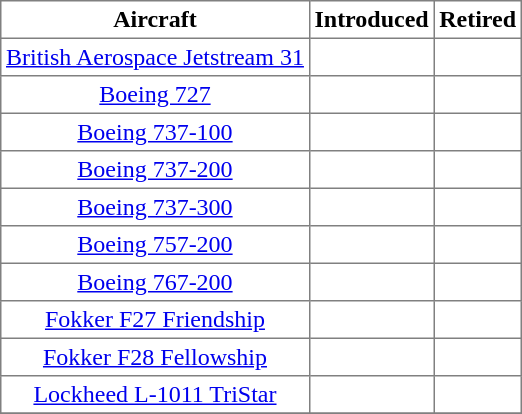<table class="toccolours sortable" border="1" cellpadding="3" style="border-collapse:collapse;text-align:center">
<tr>
<th>Aircraft</th>
<th>Introduced</th>
<th>Retired</th>
</tr>
<tr>
<td><a href='#'>British Aerospace Jetstream 31</a></td>
<td></td>
<td></td>
</tr>
<tr>
<td><a href='#'>Boeing 727</a></td>
<td></td>
<td></td>
</tr>
<tr>
<td><a href='#'>Boeing 737-100</a></td>
<td></td>
<td></td>
</tr>
<tr>
<td><a href='#'>Boeing 737-200</a></td>
<td></td>
<td></td>
</tr>
<tr>
<td><a href='#'>Boeing 737-300</a></td>
<td></td>
<td></td>
</tr>
<tr>
<td><a href='#'>Boeing 757-200</a></td>
<td></td>
<td></td>
</tr>
<tr>
<td><a href='#'>Boeing 767-200</a></td>
<td></td>
<td></td>
</tr>
<tr>
<td><a href='#'>Fokker F27 Friendship</a></td>
<td></td>
<td></td>
</tr>
<tr>
<td><a href='#'>Fokker F28 Fellowship</a></td>
<td></td>
<td></td>
</tr>
<tr>
<td><a href='#'>Lockheed L-1011 TriStar</a></td>
<td></td>
<td></td>
</tr>
<tr>
</tr>
</table>
